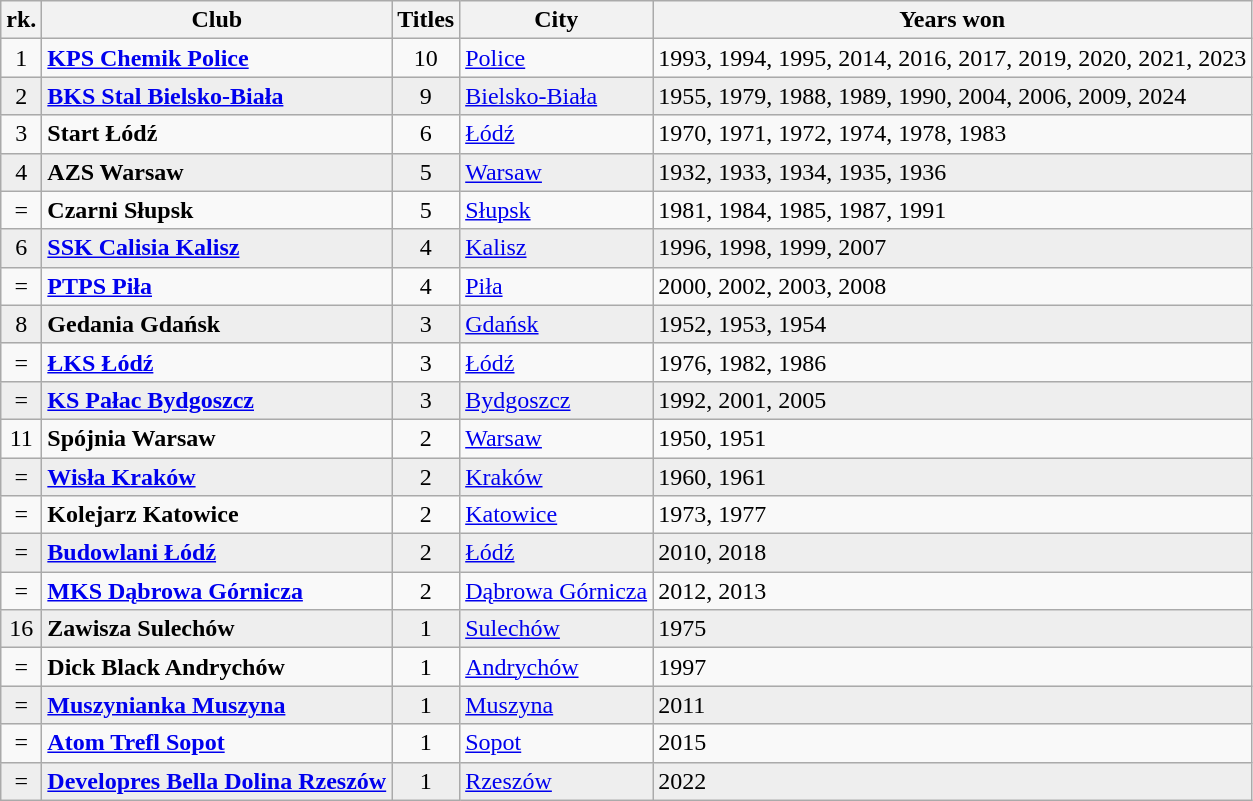<table class="wikitable">
<tr>
<th scope="col">rk.</th>
<th scope="col">Club</th>
<th scope="col">Titles</th>
<th scope="col">City</th>
<th scope="col">Years won</th>
</tr>
<tr>
<td align="center">1</td>
<td><strong><a href='#'>KPS Chemik Police</a></strong></td>
<td align="center">10</td>
<td><a href='#'>Police</a></td>
<td>1993, 1994, 1995, 2014, 2016, 2017, 2019, 2020, 2021, 2023</td>
</tr>
<tr style="background:#eee">
<td align="center">2</td>
<td><strong><a href='#'>BKS Stal Bielsko-Biała</a></strong></td>
<td align="center">9</td>
<td><a href='#'>Bielsko-Biała</a></td>
<td>1955, 1979, 1988, 1989, 1990, 2004, 2006, 2009, 2024</td>
</tr>
<tr>
<td align="center">3</td>
<td><strong>Start Łódź</strong></td>
<td align="center">6</td>
<td><a href='#'>Łódź</a></td>
<td>1970, 1971, 1972, 1974, 1978, 1983</td>
</tr>
<tr style="background:#eee">
<td align="center">4</td>
<td><strong>AZS Warsaw</strong></td>
<td align="center">5</td>
<td><a href='#'>Warsaw</a></td>
<td>1932, 1933, 1934, 1935, 1936</td>
</tr>
<tr>
<td align="center">=</td>
<td><strong>Czarni Słupsk</strong></td>
<td align="center">5</td>
<td><a href='#'>Słupsk</a></td>
<td>1981, 1984, 1985, 1987, 1991</td>
</tr>
<tr style="background:#eee">
<td align="center">6</td>
<td><strong><a href='#'>SSK Calisia Kalisz</a></strong></td>
<td align="center">4</td>
<td><a href='#'>Kalisz</a></td>
<td>1996, 1998, 1999, 2007</td>
</tr>
<tr>
<td align="center">=</td>
<td><strong><a href='#'>PTPS Piła</a></strong></td>
<td align="center">4</td>
<td><a href='#'>Piła</a></td>
<td>2000, 2002, 2003, 2008</td>
</tr>
<tr style="background:#eee">
<td align="center">8</td>
<td><strong>Gedania Gdańsk</strong></td>
<td align="center">3</td>
<td><a href='#'>Gdańsk</a></td>
<td>1952, 1953, 1954</td>
</tr>
<tr>
<td align="center">=</td>
<td><strong><a href='#'>ŁKS Łódź</a></strong></td>
<td align="center">3</td>
<td><a href='#'>Łódź</a></td>
<td>1976, 1982, 1986</td>
</tr>
<tr style="background:#eee">
<td align="center">=</td>
<td><strong><a href='#'>KS Pałac Bydgoszcz</a></strong></td>
<td align="center">3</td>
<td><a href='#'>Bydgoszcz</a></td>
<td>1992, 2001, 2005</td>
</tr>
<tr>
<td align="center">11</td>
<td><strong>Spójnia Warsaw</strong></td>
<td align="center">2</td>
<td><a href='#'>Warsaw</a></td>
<td>1950, 1951</td>
</tr>
<tr style="background:#eee">
<td align="center">=</td>
<td><strong><a href='#'>Wisła Kraków</a></strong></td>
<td align="center">2</td>
<td><a href='#'>Kraków</a></td>
<td>1960, 1961</td>
</tr>
<tr>
<td align="center">=</td>
<td><strong>Kolejarz Katowice</strong></td>
<td align="center">2</td>
<td><a href='#'>Katowice</a></td>
<td>1973, 1977</td>
</tr>
<tr style="background:#eee">
<td align="center">=</td>
<td><strong><a href='#'>Budowlani Łódź</a></strong></td>
<td align="center">2</td>
<td><a href='#'>Łódź</a></td>
<td>2010, 2018</td>
</tr>
<tr>
<td align="center">=</td>
<td><strong><a href='#'>MKS Dąbrowa Górnicza</a></strong></td>
<td align="center">2</td>
<td><a href='#'>Dąbrowa Górnicza</a></td>
<td>2012, 2013</td>
</tr>
<tr style="background:#eee">
<td align="center">16</td>
<td><strong>Zawisza Sulechów</strong></td>
<td align="center">1</td>
<td><a href='#'>Sulechów</a></td>
<td>1975</td>
</tr>
<tr>
<td align="center">=</td>
<td><strong>Dick Black Andrychów</strong></td>
<td align="center">1</td>
<td><a href='#'>Andrychów</a></td>
<td>1997</td>
</tr>
<tr style="background:#eee">
<td align="center">=</td>
<td><strong><a href='#'>Muszynianka Muszyna</a></strong></td>
<td align="center">1</td>
<td><a href='#'>Muszyna</a></td>
<td>2011</td>
</tr>
<tr>
<td align="center">=</td>
<td><strong><a href='#'>Atom Trefl Sopot</a></strong></td>
<td align="center">1</td>
<td><a href='#'>Sopot</a></td>
<td>2015</td>
</tr>
<tr style="background:#eee">
<td align="center">=</td>
<td><strong><a href='#'>Developres Bella Dolina Rzeszów</a></strong></td>
<td align="center">1</td>
<td><a href='#'>Rzeszów</a></td>
<td>2022</td>
</tr>
</table>
